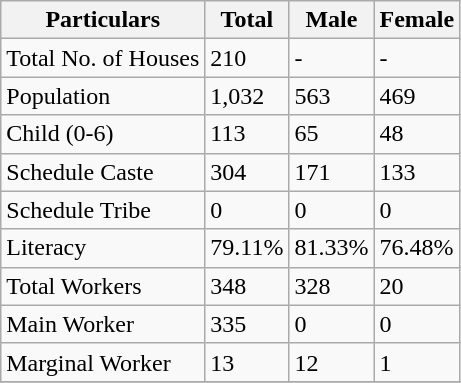<table class="wikitable sortable">
<tr>
<th>Particulars</th>
<th>Total</th>
<th>Male</th>
<th>Female</th>
</tr>
<tr>
<td>Total No. of Houses</td>
<td>210</td>
<td>-</td>
<td>-</td>
</tr>
<tr>
<td>Population</td>
<td>1,032</td>
<td>563</td>
<td>469</td>
</tr>
<tr>
<td>Child (0-6)</td>
<td>113</td>
<td>65</td>
<td>48</td>
</tr>
<tr>
<td>Schedule Caste</td>
<td>304</td>
<td>171</td>
<td>133</td>
</tr>
<tr>
<td>Schedule Tribe</td>
<td>0</td>
<td>0</td>
<td>0</td>
</tr>
<tr>
<td>Literacy</td>
<td>79.11%</td>
<td>81.33%</td>
<td>76.48%</td>
</tr>
<tr>
<td>Total Workers</td>
<td>348</td>
<td>328</td>
<td>20</td>
</tr>
<tr>
<td>Main Worker</td>
<td>335</td>
<td>0</td>
<td>0</td>
</tr>
<tr>
<td>Marginal Worker</td>
<td>13</td>
<td>12</td>
<td>1</td>
</tr>
<tr>
</tr>
</table>
